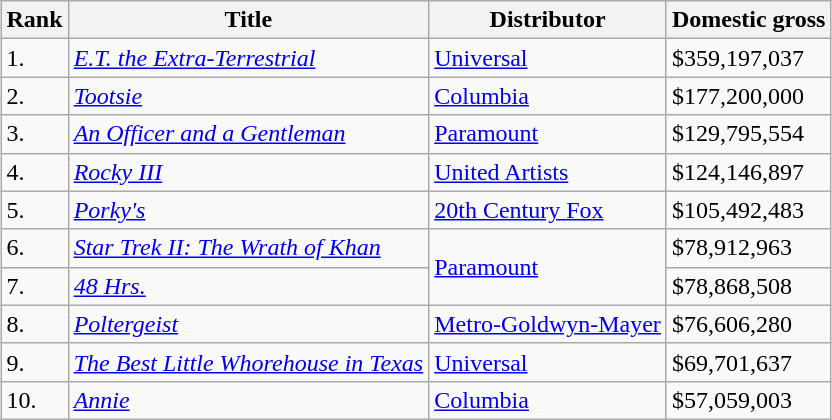<table class="wikitable sortable" style="margin:auto; margin:auto;">
<tr>
<th>Rank</th>
<th>Title</th>
<th>Distributor</th>
<th>Domestic gross</th>
</tr>
<tr>
<td>1.</td>
<td><em><a href='#'>E.T. the Extra-Terrestrial</a></em></td>
<td><a href='#'>Universal</a></td>
<td>$359,197,037</td>
</tr>
<tr>
<td>2.</td>
<td><em><a href='#'>Tootsie</a></em></td>
<td><a href='#'>Columbia</a></td>
<td>$177,200,000</td>
</tr>
<tr>
<td>3.</td>
<td><em><a href='#'>An Officer and a Gentleman</a></em></td>
<td><a href='#'>Paramount</a></td>
<td>$129,795,554</td>
</tr>
<tr>
<td>4.</td>
<td><em><a href='#'>Rocky III</a></em></td>
<td><a href='#'>United Artists</a></td>
<td>$124,146,897</td>
</tr>
<tr>
<td>5.</td>
<td><em><a href='#'>Porky's</a></em></td>
<td><a href='#'>20th Century Fox</a></td>
<td>$105,492,483</td>
</tr>
<tr>
<td>6.</td>
<td><em><a href='#'>Star Trek II: The Wrath of Khan</a></em></td>
<td rowspan="2"><a href='#'>Paramount</a></td>
<td>$78,912,963</td>
</tr>
<tr>
<td>7.</td>
<td><em><a href='#'>48 Hrs.</a></em></td>
<td>$78,868,508</td>
</tr>
<tr>
<td>8.</td>
<td><em><a href='#'>Poltergeist</a></em></td>
<td><a href='#'>Metro-Goldwyn-Mayer</a></td>
<td>$76,606,280</td>
</tr>
<tr>
<td>9.</td>
<td><em><a href='#'>The Best Little Whorehouse in Texas</a></em></td>
<td><a href='#'>Universal</a></td>
<td>$69,701,637</td>
</tr>
<tr>
<td>10.</td>
<td><em><a href='#'>Annie</a></em></td>
<td><a href='#'>Columbia</a></td>
<td>$57,059,003</td>
</tr>
</table>
